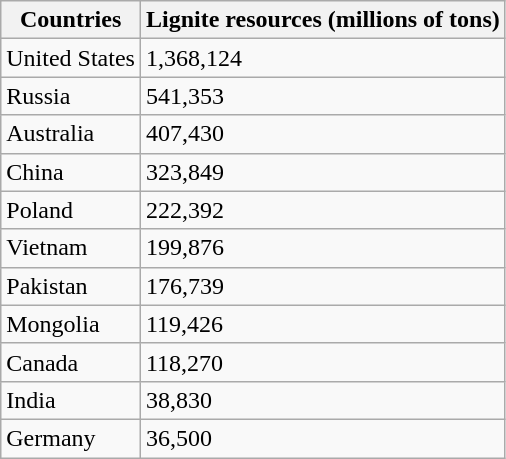<table class = "wikitable sortable">
<tr>
<th rowspan = "1">Countries</th>
<th rowspan = "1">Lignite resources (millions of tons)</th>
</tr>
<tr>
<td>United States</td>
<td>1,368,124</td>
</tr>
<tr>
<td>Russia</td>
<td>541,353</td>
</tr>
<tr>
<td>Australia</td>
<td>407,430</td>
</tr>
<tr>
<td>China</td>
<td>323,849</td>
</tr>
<tr>
<td>Poland</td>
<td>222,392</td>
</tr>
<tr>
<td>Vietnam</td>
<td>199,876</td>
</tr>
<tr>
<td>Pakistan</td>
<td>176,739</td>
</tr>
<tr>
<td>Mongolia</td>
<td>119,426</td>
</tr>
<tr>
<td>Canada</td>
<td>118,270</td>
</tr>
<tr>
<td>India</td>
<td>38,830</td>
</tr>
<tr>
<td>Germany</td>
<td>36,500</td>
</tr>
</table>
